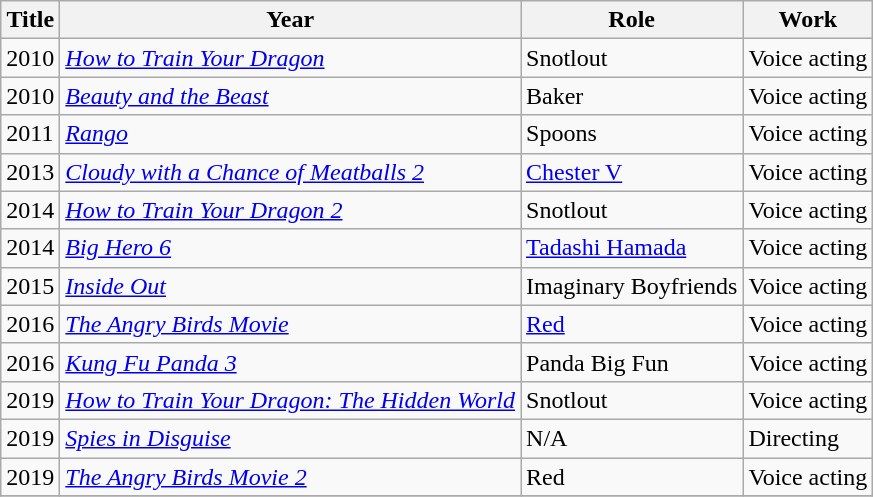<table class="wikitable sortable">
<tr>
<th>Title</th>
<th>Year</th>
<th>Role</th>
<th>Work</th>
</tr>
<tr>
<td>2010</td>
<td><em><a href='#'>How to Train Your Dragon</a></em></td>
<td>Snotlout</td>
<td>Voice acting</td>
</tr>
<tr>
<td>2010</td>
<td><em><a href='#'>Beauty and the Beast</a></em></td>
<td>Baker</td>
<td>Voice acting</td>
</tr>
<tr>
<td>2011</td>
<td><em><a href='#'>Rango</a></em></td>
<td>Spoons</td>
<td>Voice acting</td>
</tr>
<tr>
<td>2013</td>
<td><em><a href='#'>Cloudy with a Chance of Meatballs 2</a></em></td>
<td><a href='#'>Chester V</a></td>
<td>Voice acting</td>
</tr>
<tr>
<td>2014</td>
<td><em><a href='#'>How to Train Your Dragon 2</a></em></td>
<td>Snotlout</td>
<td>Voice acting</td>
</tr>
<tr>
<td>2014</td>
<td><em><a href='#'>Big Hero 6</a></em></td>
<td><a href='#'>Tadashi Hamada</a></td>
<td>Voice acting</td>
</tr>
<tr>
<td>2015</td>
<td><em><a href='#'>Inside Out</a></em></td>
<td>Imaginary Boyfriends</td>
<td>Voice acting</td>
</tr>
<tr>
<td>2016</td>
<td><em><a href='#'>The Angry Birds Movie</a></em></td>
<td><a href='#'>Red</a></td>
<td>Voice acting</td>
</tr>
<tr>
<td>2016</td>
<td><em><a href='#'>Kung Fu Panda 3</a></em></td>
<td>Panda Big Fun</td>
<td>Voice acting</td>
</tr>
<tr>
<td>2019</td>
<td><em><a href='#'>How to Train Your Dragon: The Hidden World</a></em></td>
<td>Snotlout</td>
<td>Voice acting</td>
</tr>
<tr>
<td>2019</td>
<td><em><a href='#'>Spies in Disguise</a></em></td>
<td>N/A</td>
<td>Directing</td>
</tr>
<tr>
<td>2019</td>
<td><em><a href='#'>The Angry Birds Movie 2</a></em></td>
<td>Red</td>
<td>Voice acting</td>
</tr>
<tr>
</tr>
</table>
